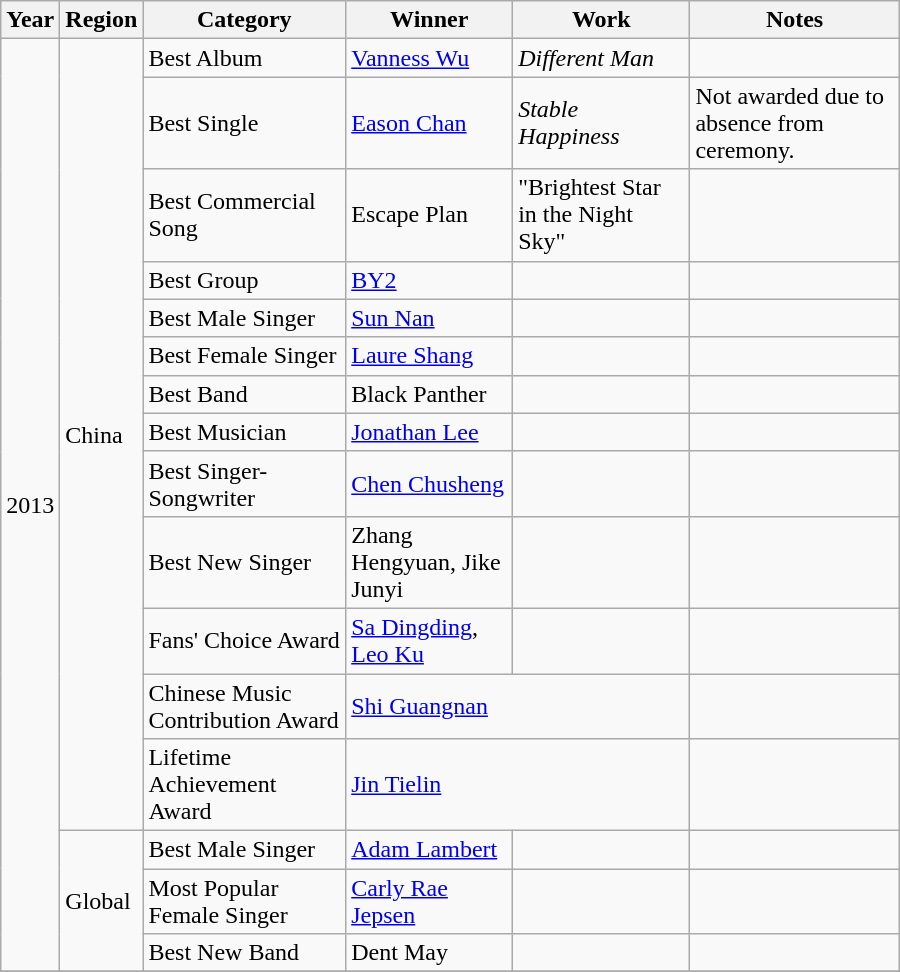<table class="wikitable" style="width:600px">
<tr>
<th>Year</th>
<th>Region</th>
<th>Category</th>
<th>Winner</th>
<th>Work</th>
<th>Notes</th>
</tr>
<tr>
<td rowspan=16>2013</td>
<td rowspan=13>China</td>
<td>Best Album</td>
<td><a href='#'>Vanness Wu</a></td>
<td><em>Different Man</em></td>
<td></td>
</tr>
<tr>
<td>Best Single</td>
<td><a href='#'>Eason Chan</a></td>
<td><em>Stable Happiness</em></td>
<td>Not awarded due to absence from ceremony.</td>
</tr>
<tr>
<td>Best Commercial Song</td>
<td>Escape Plan</td>
<td>"Brightest Star in the Night Sky"</td>
<td></td>
</tr>
<tr>
<td>Best Group</td>
<td><a href='#'>BY2</a></td>
<td></td>
<td></td>
</tr>
<tr>
<td>Best Male Singer</td>
<td><a href='#'>Sun Nan</a></td>
<td></td>
<td></td>
</tr>
<tr>
<td>Best Female Singer</td>
<td><a href='#'>Laure Shang</a></td>
<td></td>
<td></td>
</tr>
<tr>
<td>Best Band</td>
<td>Black Panther</td>
<td></td>
<td></td>
</tr>
<tr>
<td>Best Musician</td>
<td><a href='#'>Jonathan Lee</a></td>
<td></td>
<td></td>
</tr>
<tr>
<td>Best Singer-Songwriter</td>
<td><a href='#'>Chen Chusheng</a></td>
<td></td>
<td></td>
</tr>
<tr>
<td>Best New Singer</td>
<td>Zhang Hengyuan, Jike Junyi</td>
<td></td>
<td></td>
</tr>
<tr>
<td>Fans' Choice Award</td>
<td><a href='#'>Sa Dingding</a>, <a href='#'>Leo Ku</a></td>
<td></td>
<td></td>
</tr>
<tr>
<td>Chinese Music Contribution Award</td>
<td colspan=2><a href='#'>Shi Guangnan</a></td>
<td></td>
</tr>
<tr>
<td>Lifetime Achievement Award</td>
<td colspan=2><a href='#'>Jin Tielin</a></td>
<td></td>
</tr>
<tr>
<td rowspan=3>Global</td>
<td>Best Male Singer</td>
<td><a href='#'>Adam Lambert</a></td>
<td></td>
<td></td>
</tr>
<tr>
<td>Most Popular Female Singer</td>
<td><a href='#'>Carly Rae Jepsen</a></td>
<td></td>
<td></td>
</tr>
<tr>
<td>Best New Band</td>
<td>Dent May</td>
<td></td>
<td></td>
</tr>
<tr>
</tr>
</table>
